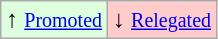<table class="wikitable" align="center">
<tr>
<td style="background:#ddffdd">↑ <small><a href='#'>Promoted</a></small></td>
<td style="background:#ffcccc">↓ <small><a href='#'>Relegated</a></small></td>
</tr>
</table>
